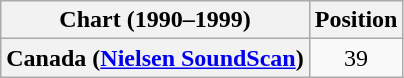<table class="wikitable plainrowheaders">
<tr>
<th>Chart (1990–1999)</th>
<th>Position</th>
</tr>
<tr>
<th scope="row">Canada (<a href='#'>Nielsen SoundScan</a>)</th>
<td align="center">39</td>
</tr>
</table>
